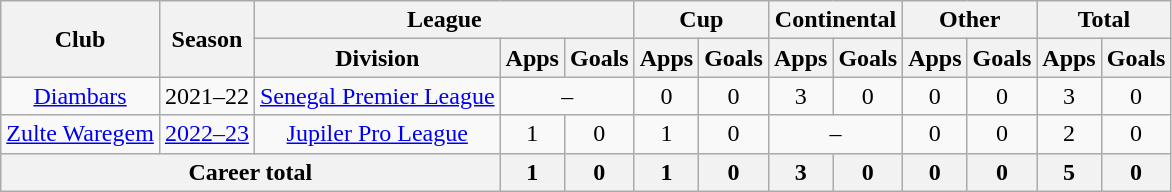<table class="wikitable" style="text-align: center;">
<tr>
<th rowspan=2>Club</th>
<th rowspan=2>Season</th>
<th colspan=3>League</th>
<th colspan=2>Cup</th>
<th colspan=2>Continental</th>
<th colspan=2>Other</th>
<th colspan=2>Total</th>
</tr>
<tr>
<th>Division</th>
<th>Apps</th>
<th>Goals</th>
<th>Apps</th>
<th>Goals</th>
<th>Apps</th>
<th>Goals</th>
<th>Apps</th>
<th>Goals</th>
<th>Apps</th>
<th>Goals</th>
</tr>
<tr>
<td><a href='#'>Diambars</a></td>
<td>2021–22</td>
<td><a href='#'>Senegal Premier League</a></td>
<td colspan=2>–</td>
<td>0</td>
<td>0</td>
<td>3</td>
<td>0</td>
<td>0</td>
<td>0</td>
<td>3</td>
<td>0</td>
</tr>
<tr>
<td><a href='#'>Zulte Waregem</a></td>
<td><a href='#'>2022–23</a></td>
<td><a href='#'>Jupiler Pro League</a></td>
<td>1</td>
<td>0</td>
<td>1</td>
<td>0</td>
<td colspan=2>–</td>
<td>0</td>
<td>0</td>
<td>2</td>
<td>0</td>
</tr>
<tr>
<th colspan=3><strong>Career total</strong></th>
<th>1</th>
<th>0</th>
<th>1</th>
<th>0</th>
<th>3</th>
<th>0</th>
<th>0</th>
<th>0</th>
<th>5</th>
<th>0</th>
</tr>
</table>
